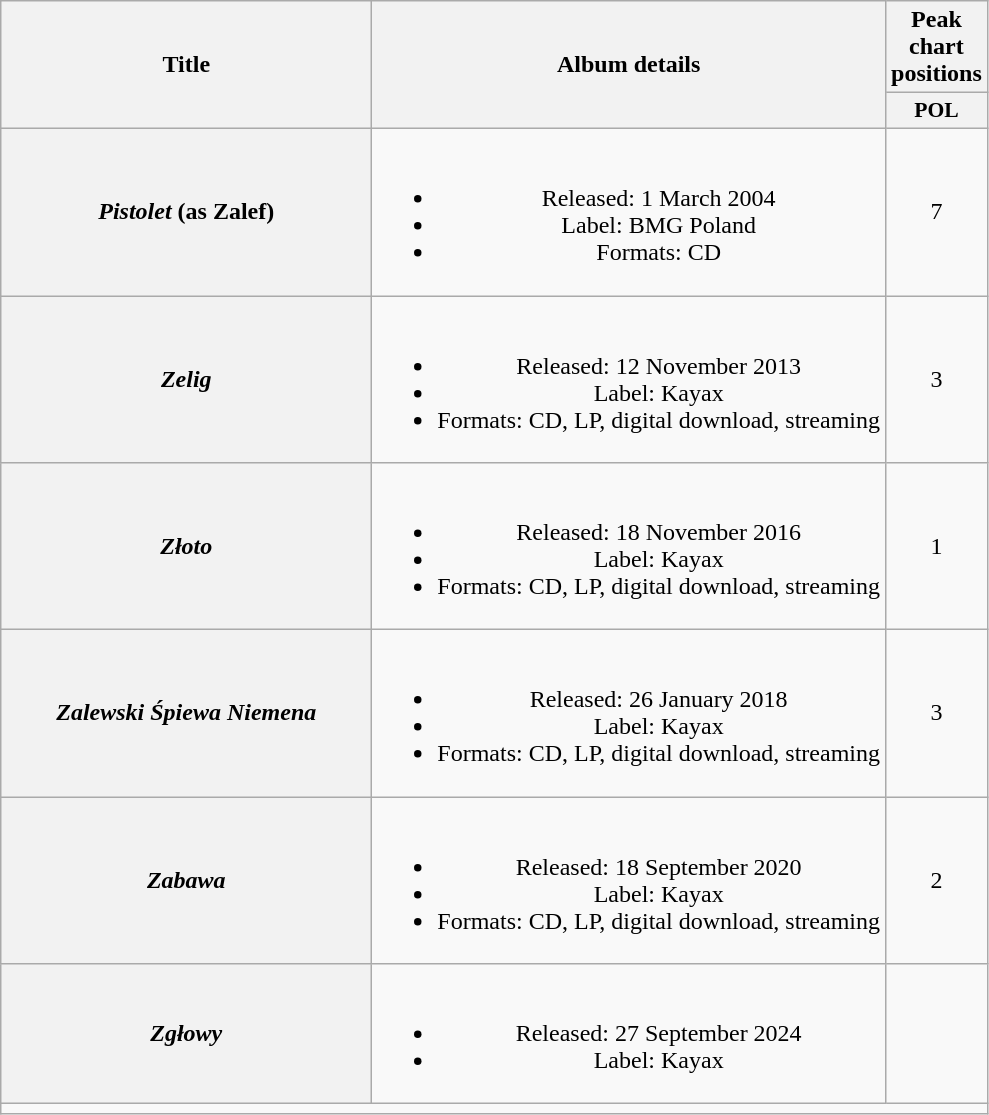<table class="wikitable plainrowheaders" style="text-align:center;">
<tr>
<th scope="col" rowspan="2" style="width:15em;">Title</th>
<th scope="col" rowspan="2">Album details</th>
<th scope="col" colspan="1">Peak chart positions</th>
</tr>
<tr>
<th scope="col" style="width:3em;font-size:90%;">POL<br></th>
</tr>
<tr>
<th scope="row"><em>Pistolet</em> (as Zalef)</th>
<td><br><ul><li>Released: 1 March 2004</li><li>Label: BMG Poland</li><li>Formats: CD</li></ul></td>
<td>7</td>
</tr>
<tr>
<th scope="row"><em>Zelig</em></th>
<td><br><ul><li>Released: 12 November 2013</li><li>Label: Kayax</li><li>Formats: CD, LP, digital download, streaming</li></ul></td>
<td>3</td>
</tr>
<tr>
<th scope="row"><em>Złoto</em></th>
<td><br><ul><li>Released: 18 November 2016</li><li>Label: Kayax</li><li>Formats: CD, LP, digital download, streaming</li></ul></td>
<td>1</td>
</tr>
<tr>
<th scope="row"><em>Zalewski Śpiewa Niemena</em></th>
<td><br><ul><li>Released: 26 January 2018</li><li>Label: Kayax</li><li>Formats: CD, LP, digital download, streaming</li></ul></td>
<td>3</td>
</tr>
<tr>
<th scope="row"><em>Zabawa</em></th>
<td><br><ul><li>Released: 18 September 2020</li><li>Label: Kayax</li><li>Formats: CD, LP, digital download, streaming</li></ul></td>
<td>2</td>
</tr>
<tr>
<th scope="row"><em>Zgłowy</em></th>
<td><br><ul><li>Released: 27 September 2024</li><li>Label: Kayax</li></ul></td>
<td></td>
</tr>
<tr>
<td colspan="20" style="font-size:90%"></td>
</tr>
</table>
